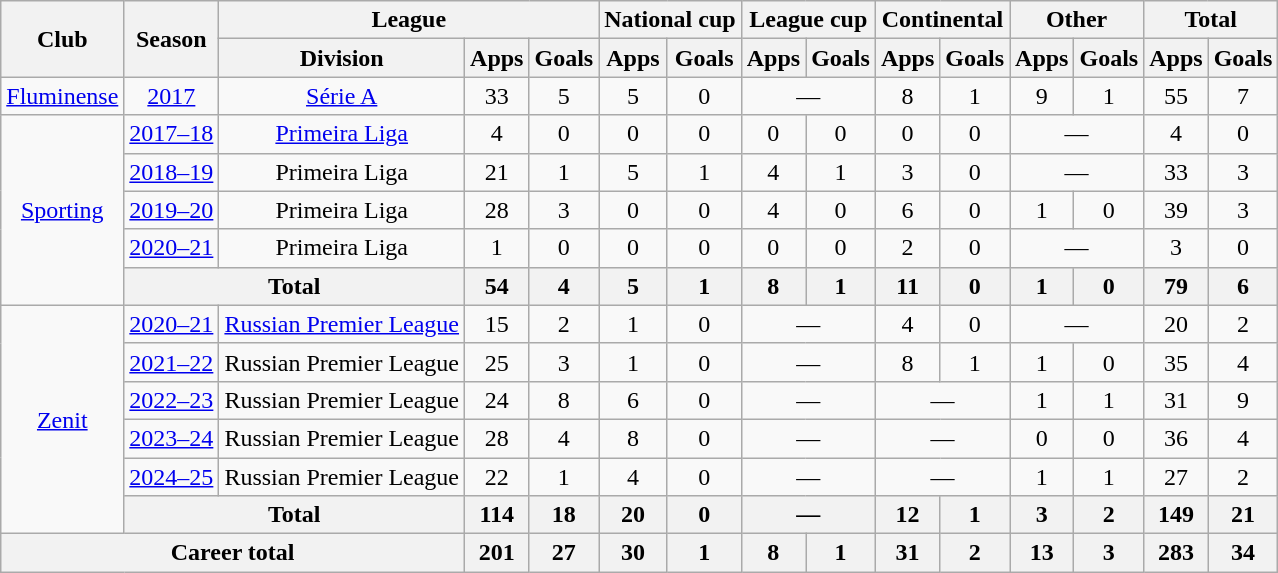<table class="wikitable" style="text-align:center">
<tr>
<th rowspan="2">Club</th>
<th rowspan="2">Season</th>
<th colspan="3">League</th>
<th colspan="2">National cup</th>
<th colspan="2">League cup</th>
<th colspan="2">Continental</th>
<th colspan="2">Other</th>
<th colspan="2">Total</th>
</tr>
<tr>
<th>Division</th>
<th>Apps</th>
<th>Goals</th>
<th>Apps</th>
<th>Goals</th>
<th>Apps</th>
<th>Goals</th>
<th>Apps</th>
<th>Goals</th>
<th>Apps</th>
<th>Goals</th>
<th>Apps</th>
<th>Goals</th>
</tr>
<tr>
<td><a href='#'>Fluminense</a></td>
<td><a href='#'>2017</a></td>
<td><a href='#'>Série A</a></td>
<td>33</td>
<td>5</td>
<td>5</td>
<td>0</td>
<td colspan="2">—</td>
<td>8</td>
<td>1</td>
<td>9</td>
<td>1</td>
<td>55</td>
<td>7</td>
</tr>
<tr>
<td rowspan="5"><a href='#'>Sporting</a></td>
<td><a href='#'>2017–18</a></td>
<td><a href='#'>Primeira Liga</a></td>
<td>4</td>
<td>0</td>
<td>0</td>
<td>0</td>
<td>0</td>
<td>0</td>
<td>0</td>
<td>0</td>
<td colspan="2">—</td>
<td>4</td>
<td>0</td>
</tr>
<tr>
<td><a href='#'>2018–19</a></td>
<td>Primeira Liga</td>
<td>21</td>
<td>1</td>
<td>5</td>
<td>1</td>
<td>4</td>
<td>1</td>
<td>3</td>
<td>0</td>
<td colspan="2">—</td>
<td>33</td>
<td>3</td>
</tr>
<tr>
<td><a href='#'>2019–20</a></td>
<td>Primeira Liga</td>
<td>28</td>
<td>3</td>
<td>0</td>
<td>0</td>
<td>4</td>
<td>0</td>
<td>6</td>
<td>0</td>
<td>1</td>
<td>0</td>
<td>39</td>
<td>3</td>
</tr>
<tr>
<td><a href='#'>2020–21</a></td>
<td>Primeira Liga</td>
<td>1</td>
<td>0</td>
<td>0</td>
<td>0</td>
<td>0</td>
<td>0</td>
<td>2</td>
<td>0</td>
<td colspan="2">—</td>
<td>3</td>
<td>0</td>
</tr>
<tr>
<th colspan="2">Total</th>
<th>54</th>
<th>4</th>
<th>5</th>
<th>1</th>
<th>8</th>
<th>1</th>
<th>11</th>
<th>0</th>
<th>1</th>
<th>0</th>
<th>79</th>
<th>6</th>
</tr>
<tr>
<td rowspan="6"><a href='#'>Zenit</a></td>
<td><a href='#'>2020–21</a></td>
<td><a href='#'>Russian Premier League</a></td>
<td>15</td>
<td>2</td>
<td>1</td>
<td>0</td>
<td colspan="2">—</td>
<td>4</td>
<td>0</td>
<td colspan="2">—</td>
<td>20</td>
<td>2</td>
</tr>
<tr>
<td><a href='#'>2021–22</a></td>
<td>Russian Premier League</td>
<td>25</td>
<td>3</td>
<td>1</td>
<td>0</td>
<td colspan="2">—</td>
<td>8</td>
<td>1</td>
<td>1</td>
<td>0</td>
<td>35</td>
<td>4</td>
</tr>
<tr>
<td><a href='#'>2022–23</a></td>
<td>Russian Premier League</td>
<td>24</td>
<td>8</td>
<td>6</td>
<td>0</td>
<td colspan="2">—</td>
<td colspan="2">—</td>
<td>1</td>
<td>1</td>
<td>31</td>
<td>9</td>
</tr>
<tr>
<td><a href='#'>2023–24</a></td>
<td>Russian Premier League</td>
<td>28</td>
<td>4</td>
<td>8</td>
<td>0</td>
<td colspan="2">—</td>
<td colspan="2">—</td>
<td>0</td>
<td>0</td>
<td>36</td>
<td>4</td>
</tr>
<tr>
<td><a href='#'>2024–25</a></td>
<td>Russian Premier League</td>
<td>22</td>
<td>1</td>
<td>4</td>
<td>0</td>
<td colspan=2>—</td>
<td colspan="2">—</td>
<td>1</td>
<td>1</td>
<td>27</td>
<td>2</td>
</tr>
<tr>
<th colspan="2">Total</th>
<th>114</th>
<th>18</th>
<th>20</th>
<th>0</th>
<th colspan="2">—</th>
<th>12</th>
<th>1</th>
<th>3</th>
<th>2</th>
<th>149</th>
<th>21</th>
</tr>
<tr>
<th colspan="3">Career total</th>
<th>201</th>
<th>27</th>
<th>30</th>
<th>1</th>
<th>8</th>
<th>1</th>
<th>31</th>
<th>2</th>
<th>13</th>
<th>3</th>
<th>283</th>
<th>34</th>
</tr>
</table>
